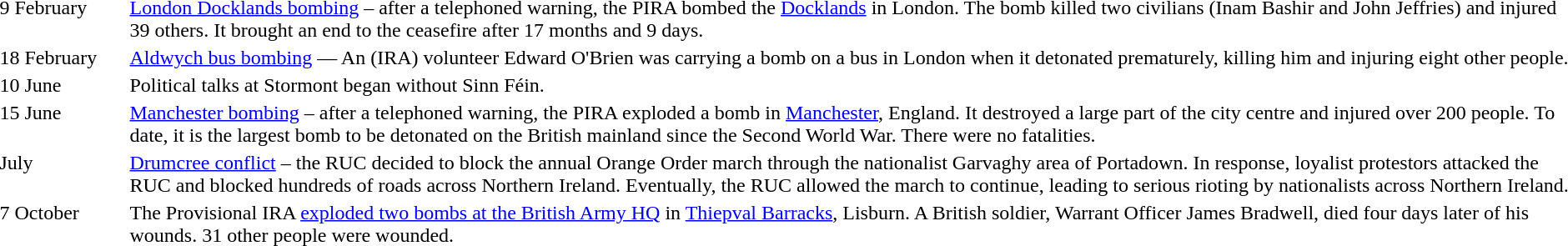<table width=100%>
<tr>
<td style="width:100px; vertical-align:top;">9 February</td>
<td><a href='#'>London Docklands bombing</a> – after a telephoned warning, the PIRA bombed the <a href='#'>Docklands</a> in London. The bomb killed two civilians (Inam Bashir and John Jeffries) and injured 39 others. It brought an end to the ceasefire after 17 months and 9 days.</td>
</tr>
<tr>
<td valign="top">18 February</td>
<td><a href='#'>Aldwych bus bombing</a> — An (IRA) volunteer Edward O'Brien was carrying a bomb on a bus in London when it detonated prematurely, killing him and injuring eight other people.</td>
</tr>
<tr>
<td valign="top">10 June</td>
<td>Political talks at Stormont began without Sinn Féin.</td>
</tr>
<tr>
<td valign="top">15 June</td>
<td><a href='#'>Manchester bombing</a> – after a telephoned warning, the PIRA exploded a bomb in <a href='#'>Manchester</a>, England. It destroyed a large part of the city centre and injured over 200 people. To date, it is the largest bomb to be detonated on the British mainland since the Second World War. There were no fatalities.</td>
</tr>
<tr>
<td valign="top">July</td>
<td><a href='#'>Drumcree conflict</a> – the RUC decided to block the annual Orange Order march through the nationalist Garvaghy area of Portadown. In response, loyalist protestors attacked the RUC and blocked hundreds of roads across Northern Ireland. Eventually, the RUC allowed the march to continue, leading to serious rioting by nationalists across Northern Ireland.</td>
</tr>
<tr>
<td valign="top">7 October</td>
<td>The Provisional IRA <a href='#'>exploded two bombs at the British Army HQ</a> in <a href='#'>Thiepval Barracks</a>, Lisburn. A British soldier, Warrant Officer James Bradwell, died four days later of his wounds. 31 other people were wounded.</td>
</tr>
</table>
